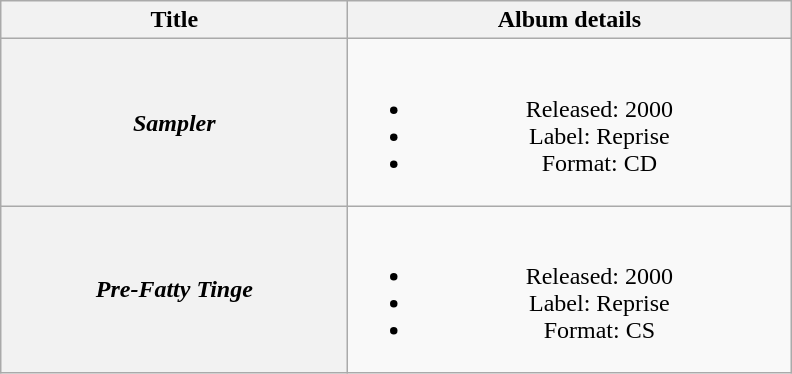<table class="wikitable plainrowheaders" border="1" style="text-align:center;">
<tr>
<th scope="col" style="width:14em;">Title</th>
<th scope="col" style="width:18em;">Album details</th>
</tr>
<tr>
<th scope="row"><em>Sampler</em></th>
<td><br><ul><li>Released: 2000</li><li>Label: Reprise</li><li>Format: CD</li></ul></td>
</tr>
<tr>
<th scope="row"><em>Pre-Fatty Tinge</em></th>
<td><br><ul><li>Released: 2000</li><li>Label: Reprise</li><li>Format: CS</li></ul></td>
</tr>
</table>
